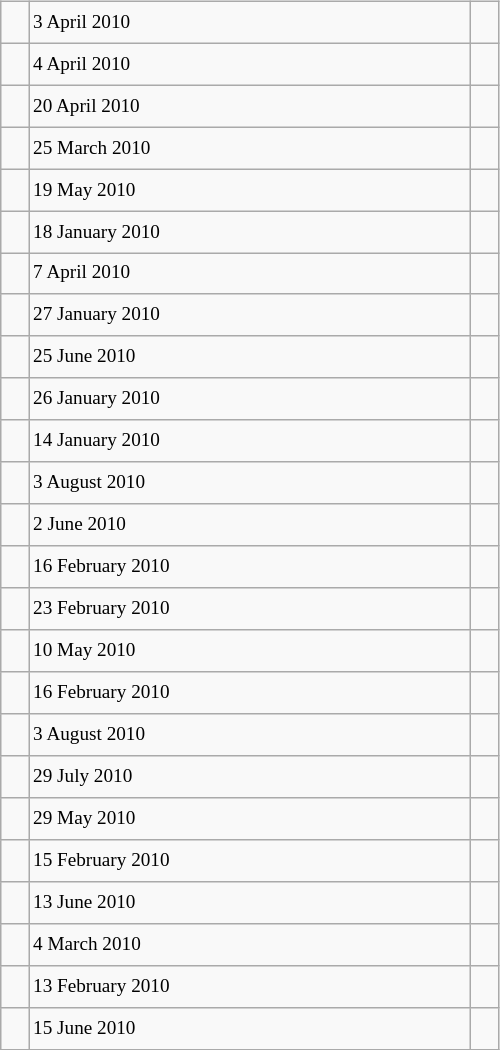<table class="wikitable" style="font-size: 80%; float: left; width: 26em; margin-right: 1em; height: 700px">
<tr>
<td></td>
<td>3 April 2010</td>
<td></td>
</tr>
<tr>
<td></td>
<td>4 April 2010</td>
<td></td>
</tr>
<tr>
<td></td>
<td>20 April 2010</td>
<td></td>
</tr>
<tr>
<td></td>
<td>25 March 2010</td>
<td></td>
</tr>
<tr>
<td></td>
<td>19 May 2010</td>
<td></td>
</tr>
<tr>
<td></td>
<td>18 January 2010</td>
<td></td>
</tr>
<tr>
<td></td>
<td>7 April 2010</td>
<td></td>
</tr>
<tr>
<td></td>
<td>27 January 2010</td>
<td></td>
</tr>
<tr>
<td></td>
<td>25 June 2010</td>
<td></td>
</tr>
<tr>
<td></td>
<td>26 January 2010</td>
<td></td>
</tr>
<tr>
<td></td>
<td>14 January 2010</td>
<td></td>
</tr>
<tr>
<td></td>
<td>3 August 2010</td>
<td></td>
</tr>
<tr>
<td></td>
<td>2 June 2010</td>
<td></td>
</tr>
<tr>
<td></td>
<td>16 February 2010</td>
<td></td>
</tr>
<tr>
<td></td>
<td>23 February 2010</td>
<td></td>
</tr>
<tr>
<td></td>
<td>10 May 2010</td>
<td></td>
</tr>
<tr>
<td></td>
<td>16 February 2010</td>
<td></td>
</tr>
<tr>
<td></td>
<td>3 August 2010</td>
<td></td>
</tr>
<tr>
<td></td>
<td>29 July 2010</td>
<td></td>
</tr>
<tr>
<td></td>
<td>29 May 2010</td>
<td></td>
</tr>
<tr>
<td></td>
<td>15 February 2010</td>
<td></td>
</tr>
<tr>
<td></td>
<td>13 June 2010</td>
<td></td>
</tr>
<tr>
<td></td>
<td>4 March 2010</td>
<td></td>
</tr>
<tr>
<td></td>
<td>13 February 2010</td>
<td></td>
</tr>
<tr>
<td></td>
<td>15 June 2010</td>
<td></td>
</tr>
</table>
